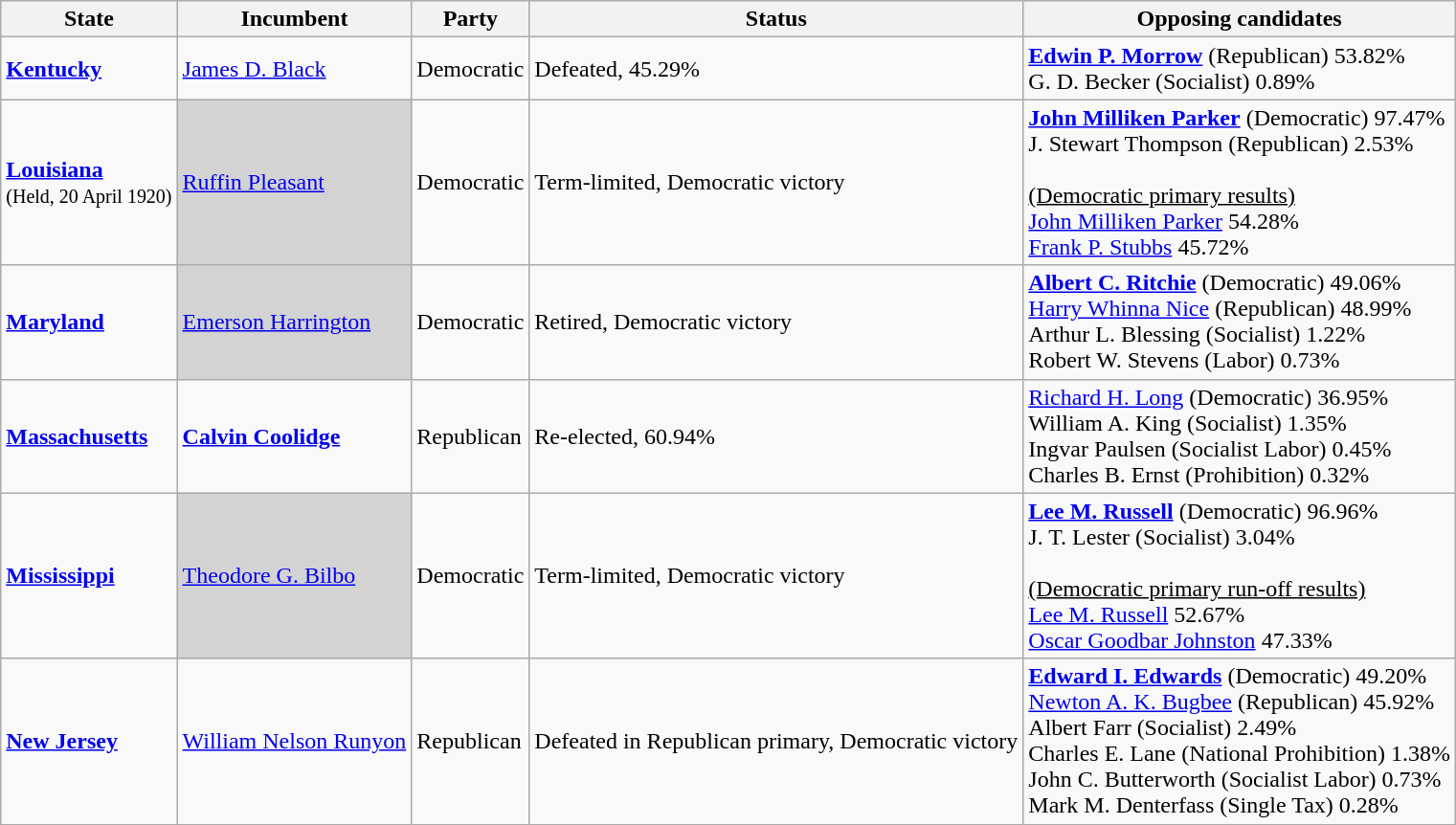<table class="wikitable">
<tr>
<th>State</th>
<th>Incumbent</th>
<th>Party</th>
<th>Status</th>
<th>Opposing candidates</th>
</tr>
<tr>
<td><strong><a href='#'>Kentucky</a></strong></td>
<td><a href='#'>James D. Black</a></td>
<td>Democratic</td>
<td>Defeated, 45.29%</td>
<td><strong><a href='#'>Edwin P. Morrow</a></strong> (Republican) 53.82%<br>G. D. Becker (Socialist) 0.89%<br></td>
</tr>
<tr>
<td><strong><a href='#'>Louisiana</a></strong><br><small>(Held, 20 April 1920)</small><br></td>
<td bgcolor="lightgrey"><a href='#'>Ruffin Pleasant</a></td>
<td>Democratic</td>
<td>Term-limited, Democratic victory</td>
<td><strong><a href='#'>John Milliken Parker</a></strong> (Democratic) 97.47%<br>J. Stewart Thompson (Republican) 2.53%<br><br><u>(Democratic primary results)</u><br><a href='#'>John Milliken Parker</a> 54.28%<br><a href='#'>Frank P. Stubbs</a> 45.72%<br></td>
</tr>
<tr>
<td><strong><a href='#'>Maryland</a></strong></td>
<td bgcolor="lightgrey"><a href='#'>Emerson Harrington</a></td>
<td>Democratic</td>
<td>Retired, Democratic victory</td>
<td><strong><a href='#'>Albert C. Ritchie</a></strong> (Democratic) 49.06%<br><a href='#'>Harry Whinna Nice</a> (Republican) 48.99%<br>Arthur L. Blessing (Socialist) 1.22%<br>Robert W. Stevens (Labor) 0.73%</td>
</tr>
<tr>
<td><strong><a href='#'>Massachusetts</a></strong></td>
<td><strong><a href='#'>Calvin Coolidge</a></strong></td>
<td>Republican</td>
<td>Re-elected, 60.94%</td>
<td><a href='#'>Richard H. Long</a> (Democratic) 36.95%<br>William A. King (Socialist) 1.35%<br>Ingvar Paulsen (Socialist Labor) 0.45%<br>Charles B. Ernst (Prohibition) 0.32%<br></td>
</tr>
<tr>
<td><strong><a href='#'>Mississippi</a></strong></td>
<td bgcolor="lightgrey"><a href='#'>Theodore G. Bilbo</a></td>
<td>Democratic</td>
<td>Term-limited, Democratic victory</td>
<td><strong><a href='#'>Lee M. Russell</a></strong> (Democratic) 96.96%<br>J. T. Lester (Socialist) 3.04%<br><br><u>(Democratic primary run-off results)</u><br><a href='#'>Lee M. Russell</a> 52.67%<br><a href='#'>Oscar Goodbar Johnston</a> 47.33%<br></td>
</tr>
<tr>
<td><strong><a href='#'>New Jersey</a></strong></td>
<td><a href='#'>William Nelson Runyon</a></td>
<td>Republican</td>
<td>Defeated in Republican primary, Democratic victory</td>
<td><strong><a href='#'>Edward I. Edwards</a></strong> (Democratic) 49.20%<br><a href='#'>Newton A. K. Bugbee</a> (Republican) 45.92%<br>Albert Farr (Socialist) 2.49%<br>Charles E. Lane (National Prohibition) 1.38%<br>John C. Butterworth (Socialist Labor) 0.73%<br>Mark M. Denterfass (Single Tax) 0.28%<br></td>
</tr>
</table>
